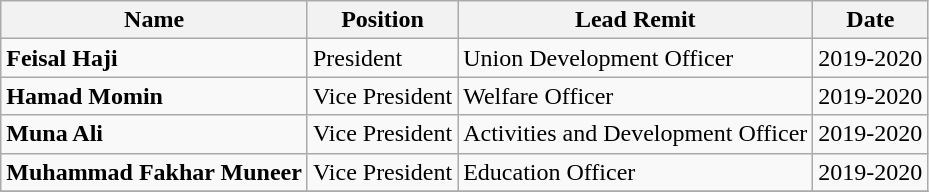<table class="wikitable">
<tr>
<th>Name</th>
<th>Position</th>
<th>Lead Remit</th>
<th>Date</th>
</tr>
<tr>
<td><strong>Feisal Haji</strong></td>
<td>President</td>
<td>Union Development Officer</td>
<td>2019-2020</td>
</tr>
<tr>
<td><strong>Hamad Momin</strong></td>
<td>Vice President</td>
<td>Welfare Officer</td>
<td>2019-2020</td>
</tr>
<tr>
<td><strong>Muna Ali</strong></td>
<td>Vice President</td>
<td>Activities and Development Officer</td>
<td>2019-2020</td>
</tr>
<tr>
<td><strong>Muhammad Fakhar Muneer</strong></td>
<td>Vice President</td>
<td>Education Officer</td>
<td>2019-2020</td>
</tr>
<tr>
</tr>
</table>
